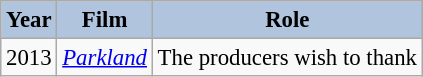<table class="wikitable" style="font-size:95%;">
<tr>
<th style="background:#B0C4DE;">Year</th>
<th style="background:#B0C4DE;">Film</th>
<th style="background:#B0C4DE;">Role</th>
</tr>
<tr>
<td>2013</td>
<td><em><a href='#'>Parkland</a></em></td>
<td>The producers wish to thank</td>
</tr>
</table>
